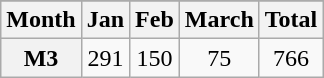<table class="wikitable">
<tr style="vertical-align:top; text-align:center;">
</tr>
<tr style="vertical-align:top; text-align:center;">
<th>Month</th>
<th>Jan</th>
<th>Feb</th>
<th>March</th>
<th>Total</th>
</tr>
<tr style="vertical-align:top; text-align:center;">
<th>M3</th>
<td>291</td>
<td>150</td>
<td>75</td>
<td>766</td>
</tr>
</table>
